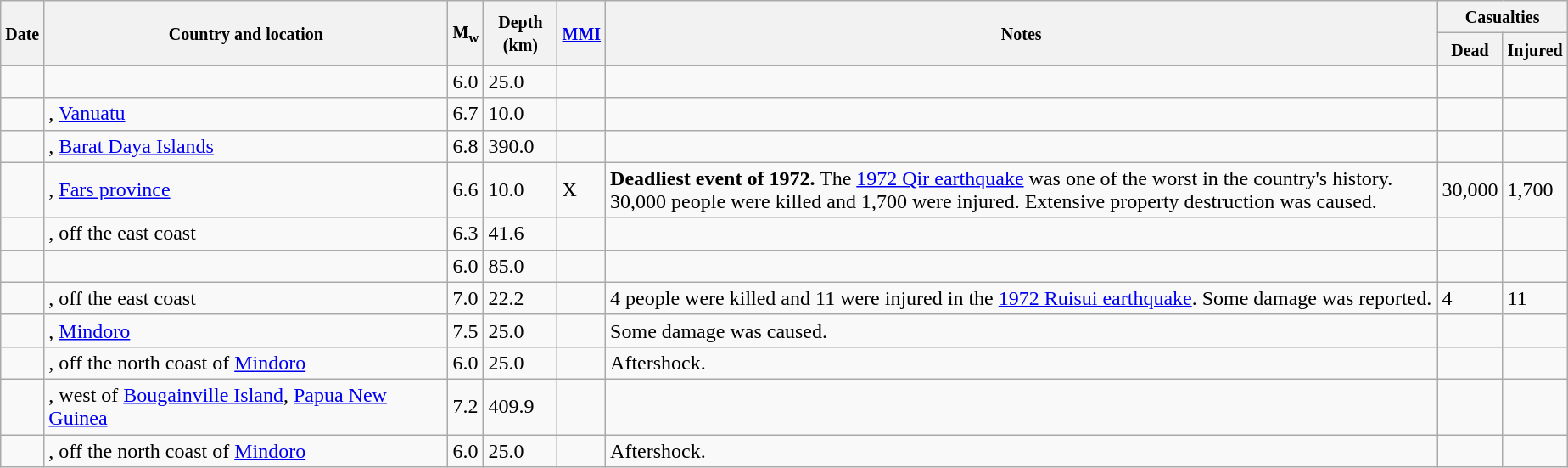<table class="wikitable sortable sort-under" style="border:1px black; margin-left:1em;">
<tr>
<th rowspan="2"><small>Date</small></th>
<th rowspan="2" style="width: 310px"><small>Country and location</small></th>
<th rowspan="2"><small>M<sub>w</sub></small></th>
<th rowspan="2"><small>Depth (km)</small></th>
<th rowspan="2"><small><a href='#'>MMI</a></small></th>
<th rowspan="2" class="unsortable"><small>Notes</small></th>
<th colspan="2"><small>Casualties</small></th>
</tr>
<tr>
<th><small>Dead</small></th>
<th><small>Injured</small></th>
</tr>
<tr>
<td></td>
<td></td>
<td>6.0</td>
<td>25.0</td>
<td></td>
<td></td>
<td></td>
<td></td>
</tr>
<tr>
<td></td>
<td>, <a href='#'>Vanuatu</a></td>
<td>6.7</td>
<td>10.0</td>
<td></td>
<td></td>
<td></td>
<td></td>
</tr>
<tr>
<td></td>
<td>, <a href='#'>Barat Daya Islands</a></td>
<td>6.8</td>
<td>390.0</td>
<td></td>
<td></td>
<td></td>
<td></td>
</tr>
<tr>
<td></td>
<td>, <a href='#'>Fars province</a></td>
<td>6.6</td>
<td>10.0</td>
<td>X</td>
<td><strong>Deadliest event of 1972.</strong> The <a href='#'>1972 Qir earthquake</a> was one of the worst in the country's history. 30,000 people were killed and 1,700 were injured. Extensive property destruction was caused.</td>
<td>30,000</td>
<td>1,700</td>
</tr>
<tr>
<td></td>
<td>, off the east coast</td>
<td>6.3</td>
<td>41.6</td>
<td></td>
<td></td>
<td></td>
<td></td>
</tr>
<tr>
<td></td>
<td></td>
<td>6.0</td>
<td>85.0</td>
<td></td>
<td></td>
<td></td>
<td></td>
</tr>
<tr>
<td></td>
<td>, off the east coast</td>
<td>7.0</td>
<td>22.2</td>
<td></td>
<td>4 people were killed and 11 were injured in the <a href='#'>1972 Ruisui earthquake</a>. Some damage was reported.</td>
<td>4</td>
<td>11</td>
</tr>
<tr>
<td></td>
<td>, <a href='#'>Mindoro</a></td>
<td>7.5</td>
<td>25.0</td>
<td></td>
<td>Some damage was caused.</td>
<td></td>
<td></td>
</tr>
<tr>
<td></td>
<td>, off the north coast of <a href='#'>Mindoro</a></td>
<td>6.0</td>
<td>25.0</td>
<td></td>
<td>Aftershock.</td>
<td></td>
<td></td>
</tr>
<tr>
<td></td>
<td>, west of <a href='#'>Bougainville Island</a>, <a href='#'>Papua New Guinea</a></td>
<td>7.2</td>
<td>409.9</td>
<td></td>
<td></td>
<td></td>
<td></td>
</tr>
<tr>
<td></td>
<td>, off the north coast of <a href='#'>Mindoro</a></td>
<td>6.0</td>
<td>25.0</td>
<td></td>
<td>Aftershock.</td>
<td></td>
<td></td>
</tr>
</table>
